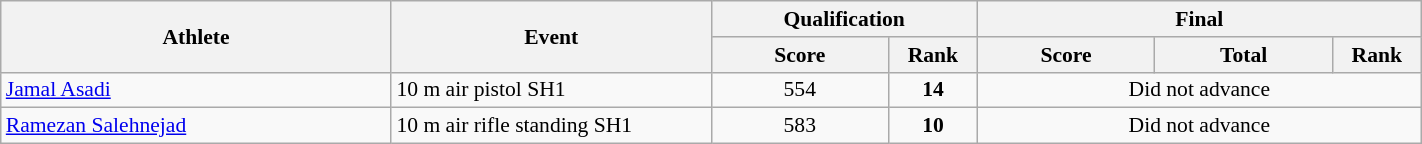<table class="wikitable" width="75%" style="text-align:center; font-size:90%">
<tr>
<th rowspan="2" width="22%">Athlete</th>
<th rowspan="2" width="18%">Event</th>
<th colspan="2">Qualification</th>
<th colspan="3">Final</th>
</tr>
<tr>
<th width="10%">Score</th>
<th width="5%">Rank</th>
<th width="10%">Score</th>
<th width="10%">Total</th>
<th width="5%">Rank</th>
</tr>
<tr>
<td align="left"><a href='#'>Jamal Asadi</a></td>
<td align="left">10 m air pistol SH1</td>
<td>554</td>
<td><strong>14</strong></td>
<td colspan=3 align=center>Did not advance</td>
</tr>
<tr>
<td align="left"><a href='#'>Ramezan Salehnejad</a></td>
<td align="left">10 m air rifle standing SH1</td>
<td>583</td>
<td><strong>10</strong></td>
<td colspan=3 align=center>Did not advance</td>
</tr>
</table>
